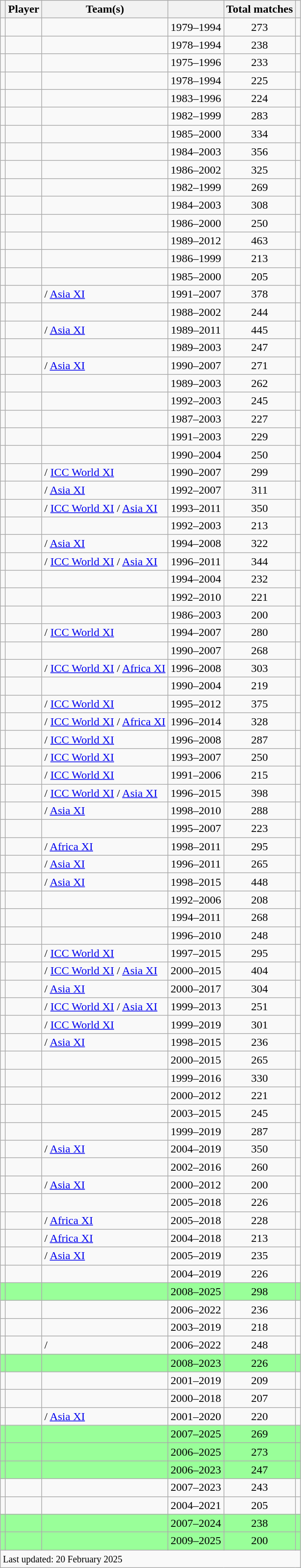<table class="wikitable sortable">
<tr>
<th></th>
<th>Player</th>
<th>Team(s)</th>
<th></th>
<th>Total matches</th>
<th></th>
</tr>
<tr>
<td></td>
<td></td>
<td></td>
<td style=text-align:center>1979–1994</td>
<td style=text-align:center>273</td>
<td></td>
</tr>
<tr>
<td></td>
<td></td>
<td></td>
<td style=text-align:center>1978–1994</td>
<td style=text-align:center>238</td>
<td></td>
</tr>
<tr>
<td></td>
<td></td>
<td></td>
<td style=text-align:center>1975–1996</td>
<td style=text-align:center>233</td>
<td></td>
</tr>
<tr>
<td></td>
<td></td>
<td></td>
<td style=text-align:center>1978–1994</td>
<td style=text-align:center>225</td>
<td></td>
</tr>
<tr>
<td></td>
<td></td>
<td></td>
<td style=text-align:center>1983–1996</td>
<td style=text-align:center>224</td>
<td></td>
</tr>
<tr>
<td></td>
<td></td>
<td></td>
<td style=text-align:center>1982–1999</td>
<td style=text-align:center>283</td>
<td></td>
</tr>
<tr>
<td></td>
<td></td>
<td></td>
<td style=text-align:center>1985–2000</td>
<td style=text-align:center>334</td>
<td></td>
</tr>
<tr>
<td></td>
<td></td>
<td></td>
<td style=text-align:center>1984–2003</td>
<td style=text-align:center>356</td>
<td></td>
</tr>
<tr>
<td></td>
<td></td>
<td></td>
<td style=text-align:center>1986–2002</td>
<td style=text-align:center>325</td>
<td></td>
</tr>
<tr>
<td></td>
<td></td>
<td></td>
<td style=text-align:center>1982–1999</td>
<td style=text-align:center>269</td>
<td></td>
</tr>
<tr>
<td></td>
<td></td>
<td></td>
<td style=text-align:center>1984–2003</td>
<td style=text-align:center>308</td>
<td></td>
</tr>
<tr>
<td></td>
<td></td>
<td></td>
<td style=text-align:center>1986–2000</td>
<td style=text-align:center>250</td>
<td></td>
</tr>
<tr>
<td></td>
<td></td>
<td></td>
<td style=text-align:center>1989–2012</td>
<td style=text-align:center>463</td>
<td></td>
</tr>
<tr>
<td></td>
<td></td>
<td></td>
<td style=text-align:center>1986–1999</td>
<td style=text-align:center>213</td>
<td></td>
</tr>
<tr>
<td></td>
<td></td>
<td></td>
<td style=text-align:center>1985–2000</td>
<td style=text-align:center>205</td>
<td></td>
</tr>
<tr>
<td></td>
<td></td>
<td> / <a href='#'>Asia XI</a></td>
<td style=text-align:center>1991–2007</td>
<td style=text-align:center>378</td>
<td></td>
</tr>
<tr>
<td></td>
<td></td>
<td></td>
<td style=text-align:center>1988–2002</td>
<td style=text-align:center>244</td>
<td></td>
</tr>
<tr>
<td></td>
<td></td>
<td> / <a href='#'>Asia XI</a></td>
<td style=text-align:center>1989–2011</td>
<td style=text-align:center>445</td>
<td></td>
</tr>
<tr>
<td></td>
<td></td>
<td></td>
<td style=text-align:center>1989–2003</td>
<td style=text-align:center>247</td>
<td></td>
</tr>
<tr>
<td></td>
<td></td>
<td> / <a href='#'>Asia XI</a></td>
<td style=text-align:center>1990–2007</td>
<td style=text-align:center>271</td>
<td></td>
</tr>
<tr>
<td></td>
<td></td>
<td></td>
<td style=text-align:center>1989–2003</td>
<td style=text-align:center>262</td>
<td></td>
</tr>
<tr>
<td></td>
<td></td>
<td></td>
<td style=text-align:center>1992–2003</td>
<td style=text-align:center>245</td>
<td></td>
</tr>
<tr>
<td></td>
<td></td>
<td></td>
<td style=text-align:center>1987–2003</td>
<td style=text-align:center>227</td>
<td></td>
</tr>
<tr>
<td></td>
<td></td>
<td></td>
<td style=text-align:center>1991–2003</td>
<td style=text-align:center>229</td>
<td></td>
</tr>
<tr>
<td></td>
<td></td>
<td></td>
<td style=text-align:center>1990–2004</td>
<td style=text-align:center>250</td>
<td></td>
</tr>
<tr>
<td></td>
<td></td>
<td> / <a href='#'>ICC World XI</a></td>
<td style=text-align:center>1990–2007</td>
<td style=text-align:center>299</td>
<td></td>
</tr>
<tr>
<td></td>
<td></td>
<td> / <a href='#'>Asia XI</a></td>
<td style=text-align:center>1992–2007</td>
<td style=text-align:center>311</td>
<td></td>
</tr>
<tr>
<td></td>
<td></td>
<td> / <a href='#'>ICC World XI</a> / <a href='#'>Asia XI</a></td>
<td style=text-align:center>1993–2011</td>
<td style=text-align:center>350</td>
<td></td>
</tr>
<tr>
<td></td>
<td></td>
<td></td>
<td style=text-align:center>1992–2003</td>
<td style=text-align:center>213</td>
<td></td>
</tr>
<tr>
<td></td>
<td></td>
<td> / <a href='#'>Asia XI</a></td>
<td style=text-align:center>1994–2008</td>
<td style=text-align:center>322</td>
<td></td>
</tr>
<tr>
<td></td>
<td></td>
<td> / <a href='#'>ICC World XI</a> / <a href='#'>Asia XI</a></td>
<td style=text-align:center>1996–2011</td>
<td style=text-align:center>344</td>
<td></td>
</tr>
<tr>
<td></td>
<td></td>
<td></td>
<td style=text-align:center>1994–2004</td>
<td style=text-align:center>232</td>
<td></td>
</tr>
<tr>
<td></td>
<td></td>
<td></td>
<td style=text-align:center>1992–2010</td>
<td style=text-align:center>221</td>
<td></td>
</tr>
<tr>
<td></td>
<td></td>
<td></td>
<td style=text-align:center>1986–2003</td>
<td style=text-align:center>200</td>
<td></td>
</tr>
<tr>
<td></td>
<td></td>
<td> / <a href='#'>ICC World XI</a></td>
<td style=text-align:center>1994–2007</td>
<td style=text-align:center>280</td>
<td></td>
</tr>
<tr>
<td></td>
<td></td>
<td></td>
<td style=text-align:center>1990–2007</td>
<td style=text-align:center>268</td>
<td></td>
</tr>
<tr>
<td></td>
<td></td>
<td> / <a href='#'>ICC World XI</a> / <a href='#'>Africa XI</a></td>
<td style=text-align:center>1996–2008</td>
<td style=text-align:center>303</td>
<td></td>
</tr>
<tr>
<td></td>
<td></td>
<td></td>
<td style=text-align:center>1990–2004</td>
<td style=text-align:center>219</td>
<td></td>
</tr>
<tr>
<td></td>
<td></td>
<td> / <a href='#'>ICC World XI</a></td>
<td style=text-align:center>1995–2012</td>
<td style=text-align:center>375</td>
<td></td>
</tr>
<tr>
<td></td>
<td></td>
<td> / <a href='#'>ICC World XI</a> / <a href='#'>Africa XI</a></td>
<td style=text-align:center>1996–2014</td>
<td style=text-align:center>328</td>
<td></td>
</tr>
<tr>
<td></td>
<td></td>
<td> / <a href='#'>ICC World XI</a></td>
<td style=text-align:center>1996–2008</td>
<td style=text-align:center>287</td>
<td></td>
</tr>
<tr>
<td></td>
<td></td>
<td> / <a href='#'>ICC World XI</a></td>
<td style=text-align:center>1993–2007</td>
<td style=text-align:center>250</td>
<td></td>
</tr>
<tr>
<td></td>
<td></td>
<td> / <a href='#'>ICC World XI</a></td>
<td style=text-align:center>1991–2006</td>
<td style=text-align:center>215</td>
<td></td>
</tr>
<tr>
<td></td>
<td></td>
<td> / <a href='#'>ICC World XI</a> / <a href='#'>Asia XI</a></td>
<td style=text-align:center>1996–2015</td>
<td style=text-align:center>398</td>
<td></td>
</tr>
<tr>
<td></td>
<td></td>
<td> / <a href='#'>Asia XI</a></td>
<td style=text-align:center>1998–2010</td>
<td style=text-align:center>288</td>
<td></td>
</tr>
<tr>
<td></td>
<td></td>
<td></td>
<td style=text-align:center>1995–2007</td>
<td style=text-align:center>223</td>
<td></td>
</tr>
<tr>
<td></td>
<td></td>
<td> / <a href='#'>Africa XI</a></td>
<td style=text-align:center>1998–2011</td>
<td style=text-align:center>295</td>
<td></td>
</tr>
<tr>
<td></td>
<td></td>
<td> / <a href='#'>Asia XI</a></td>
<td style=text-align:center>1996–2011</td>
<td style=text-align:center>265</td>
<td></td>
</tr>
<tr>
<td></td>
<td></td>
<td> / <a href='#'>Asia XI</a></td>
<td style=text-align:center>1998–2015</td>
<td style=text-align:center>448</td>
<td></td>
</tr>
<tr>
<td></td>
<td></td>
<td></td>
<td style=text-align:center>1992–2006</td>
<td style=text-align:center>208</td>
<td></td>
</tr>
<tr>
<td></td>
<td></td>
<td></td>
<td style=text-align:center>1994–2011</td>
<td style=text-align:center>268</td>
<td></td>
</tr>
<tr>
<td></td>
<td></td>
<td></td>
<td style=text-align:center>1996–2010</td>
<td style=text-align:center>248</td>
<td></td>
</tr>
<tr>
<td></td>
<td></td>
<td> / <a href='#'>ICC World XI</a></td>
<td style=text-align:center>1997–2015</td>
<td style=text-align:center>295</td>
<td></td>
</tr>
<tr>
<td></td>
<td></td>
<td> / <a href='#'>ICC World XI</a> / <a href='#'>Asia XI</a></td>
<td style=text-align:center>2000–2015</td>
<td style=text-align:center>404</td>
<td></td>
</tr>
<tr>
<td></td>
<td></td>
<td> / <a href='#'>Asia XI</a></td>
<td style=text-align:center>2000–2017</td>
<td style=text-align:center>304</td>
<td></td>
</tr>
<tr>
<td></td>
<td></td>
<td> / <a href='#'>ICC World XI</a> / <a href='#'>Asia XI</a></td>
<td style=text-align:center>1999–2013</td>
<td style=text-align:center>251</td>
<td></td>
</tr>
<tr>
<td></td>
<td></td>
<td> / <a href='#'>ICC World XI</a></td>
<td style=text-align:center>1999–2019</td>
<td style=text-align:center>301</td>
<td></td>
</tr>
<tr>
<td></td>
<td></td>
<td> / <a href='#'>Asia XI</a></td>
<td style=text-align:center>1998–2015</td>
<td style=text-align:center>236</td>
<td></td>
</tr>
<tr>
<td></td>
<td></td>
<td></td>
<td style=text-align:center>2000–2015</td>
<td style=text-align:center>265</td>
<td></td>
</tr>
<tr>
<td></td>
<td></td>
<td></td>
<td style=text-align:center>1999–2016</td>
<td style=text-align:center>330</td>
<td></td>
</tr>
<tr>
<td></td>
<td></td>
<td></td>
<td style=text-align:center>2000–2012</td>
<td style=text-align:center>221</td>
<td></td>
</tr>
<tr>
<td></td>
<td></td>
<td></td>
<td style=text-align:center>2003–2015</td>
<td style=text-align:center>245</td>
<td></td>
</tr>
<tr>
<td></td>
<td></td>
<td></td>
<td style=text-align:center>1999–2019</td>
<td style=text-align:center>287</td>
<td></td>
</tr>
<tr>
<td></td>
<td></td>
<td> / <a href='#'>Asia XI</a></td>
<td style=text-align:center>2004–2019</td>
<td style=text-align:center>350</td>
<td></td>
</tr>
<tr>
<td></td>
<td></td>
<td></td>
<td style=text-align:center>2002–2016</td>
<td style=text-align:center>260</td>
<td></td>
</tr>
<tr>
<td></td>
<td></td>
<td> / <a href='#'>Asia XI</a></td>
<td style=text-align:center>2000–2012</td>
<td style=text-align:center>200</td>
<td></td>
</tr>
<tr>
<td></td>
<td></td>
<td></td>
<td style=text-align:center>2005–2018</td>
<td style=text-align:center>226</td>
<td></td>
</tr>
<tr>
<td></td>
<td></td>
<td> / <a href='#'>Africa XI</a></td>
<td style=text-align:center>2005–2018</td>
<td style=text-align:center>228</td>
<td></td>
</tr>
<tr>
<td></td>
<td></td>
<td> / <a href='#'>Africa XI</a></td>
<td style=text-align:center>2004–2018</td>
<td style=text-align:center>213</td>
<td></td>
</tr>
<tr>
<td></td>
<td></td>
<td> / <a href='#'>Asia XI</a></td>
<td style=text-align:center>2005–2019</td>
<td style=text-align:center>235</td>
<td></td>
</tr>
<tr>
<td></td>
<td></td>
<td></td>
<td style=text-align:center>2004–2019</td>
<td style=text-align:center>226</td>
<td></td>
</tr>
<tr bgcolor="99FF99">
<td></td>
<td> </td>
<td></td>
<td style=text-align:center>2008–2025</td>
<td style=text-align:center>298</td>
<td></td>
</tr>
<tr>
<td></td>
<td></td>
<td></td>
<td style=text-align:center>2006–2022</td>
<td style=text-align:center>236</td>
<td></td>
</tr>
<tr>
<td></td>
<td></td>
<td></td>
<td style=text-align:center>2003–2019</td>
<td style=text-align:center>218</td>
<td></td>
</tr>
<tr>
<td></td>
<td></td>
<td> / </td>
<td style=text-align:center>2006–2022</td>
<td style=text-align:center>248</td>
<td></td>
</tr>
<tr bgcolor="99FF99">
<td></td>
<td> </td>
<td></td>
<td style=text-align:center>2008–2023</td>
<td style=text-align:center>226</td>
<td></td>
</tr>
<tr>
<td></td>
<td></td>
<td></td>
<td style=text-align:center>2001–2019</td>
<td style=text-align:center>209</td>
<td></td>
</tr>
<tr>
<td></td>
<td></td>
<td></td>
<td style=text-align:center>2000–2018</td>
<td style=text-align:center>207</td>
<td></td>
</tr>
<tr>
<td></td>
<td></td>
<td> / <a href='#'>Asia XI</a></td>
<td style=text-align:center>2001–2020</td>
<td style=text-align:center>220</td>
<td></td>
</tr>
<tr bgcolor="99FF99">
<td></td>
<td> </td>
<td></td>
<td style=text-align:center>2007–2025</td>
<td style=text-align:center>269</td>
<td></td>
</tr>
<tr bgcolor="99FF99">
<td></td>
<td> </td>
<td></td>
<td style=text-align:center>2006–2025</td>
<td style=text-align:center>273</td>
<td></td>
</tr>
<tr bgcolor="99FF99">
<td></td>
<td> </td>
<td></td>
<td style=text-align:center>2006–2023</td>
<td style=text-align:center>247</td>
<td></td>
</tr>
<tr>
<td></td>
<td></td>
<td></td>
<td style=text-align:center>2007–2023</td>
<td style=text-align:center>243</td>
<td></td>
</tr>
<tr>
<td></td>
<td></td>
<td></td>
<td style=text-align:center>2004–2021</td>
<td style=text-align:center>205</td>
<td></td>
</tr>
<tr bgcolor="99FF99">
<td></td>
<td> </td>
<td></td>
<td style=text-align:center>2007–2024</td>
<td style=text-align:center>238</td>
<td></td>
</tr>
<tr bgcolor="99FF99">
<td></td>
<td> </td>
<td></td>
<td style=text-align:center>2009–2025</td>
<td style=text-align:center>200</td>
<td></td>
</tr>
<tr class=sortbottom>
<td colspan="6"><small>Last updated: 20 February 2025</small></td>
</tr>
</table>
